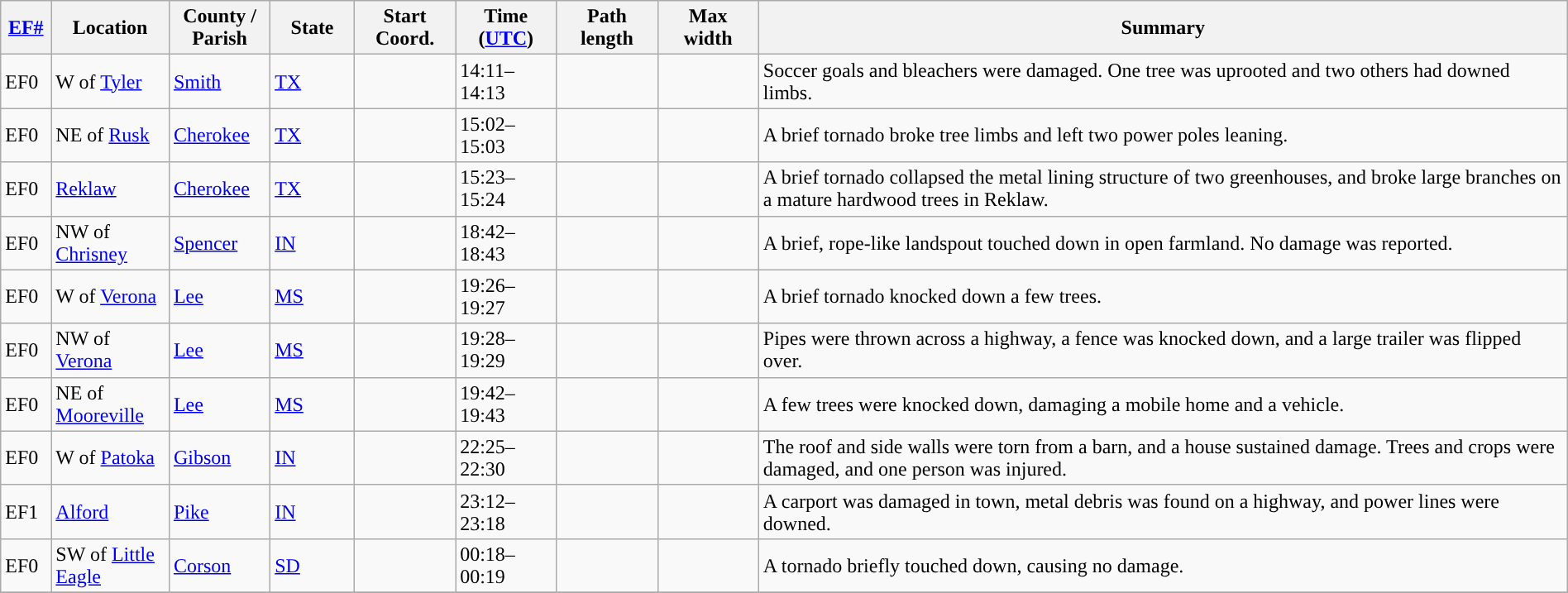<table class="wikitable sortable" style="width:100%;">
<tr>
<th scope="col"  style="width:3%; text-align:center;"><a href='#'>EF#</a></th>
<th scope="col"  style="width:7%; text-align:center;" class="unsortable">Location</th>
<th scope="col"  style="width:6%; text-align:center;" class="unsortable">County / Parish</th>
<th scope="col"  style="width:5%; text-align:center;">State</th>
<th scope="col"  style="width:6%; text-align:center;">Start Coord.</th>
<th scope="col"  style="width:6%; text-align:center;">Time (<a href='#'>UTC</a>)</th>
<th scope="col"  style="width:6%; text-align:center;">Path length</th>
<th scope="col"  style="width:6%; text-align:center;">Max width</th>
<th scope="col" class="unsortable" style="width:48%; text-align:center;">Summary</th>
</tr>
<tr>
<td>EF0</td>
<td>W of <a href='#'>Tyler</a></td>
<td><a href='#'>Smith</a></td>
<td><a href='#'>TX</a></td>
<td></td>
<td>14:11–14:13</td>
<td></td>
<td></td>
<td>Soccer goals and bleachers were damaged. One tree was uprooted and two others had downed limbs.</td>
</tr>
<tr>
<td>EF0</td>
<td>NE of <a href='#'>Rusk</a></td>
<td><a href='#'>Cherokee</a></td>
<td><a href='#'>TX</a></td>
<td></td>
<td>15:02–15:03</td>
<td></td>
<td></td>
<td>A brief tornado broke tree limbs and left two power poles leaning.</td>
</tr>
<tr>
<td>EF0</td>
<td><a href='#'>Reklaw</a></td>
<td><a href='#'>Cherokee</a></td>
<td><a href='#'>TX</a></td>
<td></td>
<td>15:23–15:24</td>
<td></td>
<td></td>
<td>A brief tornado collapsed the metal lining structure of two greenhouses, and broke large branches on a mature hardwood trees in Reklaw.</td>
</tr>
<tr>
<td>EF0</td>
<td>NW of <a href='#'>Chrisney</a></td>
<td><a href='#'>Spencer</a></td>
<td><a href='#'>IN</a></td>
<td></td>
<td>18:42–18:43</td>
<td></td>
<td></td>
<td>A brief, rope-like landspout touched down in open farmland. No damage was reported.</td>
</tr>
<tr>
<td>EF0</td>
<td>W of <a href='#'>Verona</a></td>
<td><a href='#'>Lee</a></td>
<td><a href='#'>MS</a></td>
<td></td>
<td>19:26–19:27</td>
<td></td>
<td></td>
<td>A brief tornado knocked down a few trees.</td>
</tr>
<tr>
<td>EF0</td>
<td>NW of <a href='#'>Verona</a></td>
<td><a href='#'>Lee</a></td>
<td><a href='#'>MS</a></td>
<td></td>
<td>19:28–19:29</td>
<td></td>
<td></td>
<td>Pipes were thrown across a highway, a fence was knocked down, and a large trailer was flipped over.</td>
</tr>
<tr>
<td>EF0</td>
<td>NE of <a href='#'>Mooreville</a></td>
<td><a href='#'>Lee</a></td>
<td><a href='#'>MS</a></td>
<td></td>
<td>19:42–19:43</td>
<td></td>
<td></td>
<td>A few trees were knocked down, damaging a mobile home and a vehicle.</td>
</tr>
<tr>
<td>EF0</td>
<td>W of <a href='#'>Patoka</a></td>
<td><a href='#'>Gibson</a></td>
<td><a href='#'>IN</a></td>
<td></td>
<td>22:25–22:30</td>
<td></td>
<td></td>
<td>The roof and side walls were torn from a barn, and a house sustained damage. Trees and crops were damaged, and one person was injured.</td>
</tr>
<tr>
<td>EF1</td>
<td><a href='#'>Alford</a></td>
<td><a href='#'>Pike</a></td>
<td><a href='#'>IN</a></td>
<td></td>
<td>23:12–23:18</td>
<td></td>
<td></td>
<td>A carport was damaged in town, metal debris was found on a highway, and power lines were downed.</td>
</tr>
<tr>
<td>EF0</td>
<td>SW of <a href='#'>Little Eagle</a></td>
<td><a href='#'>Corson</a></td>
<td><a href='#'>SD</a></td>
<td></td>
<td>00:18–00:19</td>
<td></td>
<td></td>
<td>A tornado briefly touched down, causing no damage.</td>
</tr>
<tr>
</tr>
</table>
